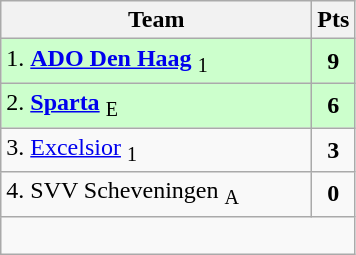<table class="wikitable" style="text-align:center; float:left; margin-right:1em">
<tr>
<th style="width:200px">Team</th>
<th width=20>Pts</th>
</tr>
<tr bgcolor=ccffcc>
<td align=left>1. <strong><a href='#'>ADO Den Haag</a></strong> <sub>1</sub></td>
<td><strong>9</strong></td>
</tr>
<tr bgcolor=ccffcc>
<td align=left>2. <strong><a href='#'>Sparta</a></strong> <sub>E</sub></td>
<td><strong>6</strong></td>
</tr>
<tr>
<td align=left>3. <a href='#'>Excelsior</a> <sub>1</sub></td>
<td><strong>3</strong></td>
</tr>
<tr>
<td align=left>4. SVV Scheveningen <sub>A</sub></td>
<td><strong>0</strong></td>
</tr>
<tr>
<td colspan=2> </td>
</tr>
</table>
